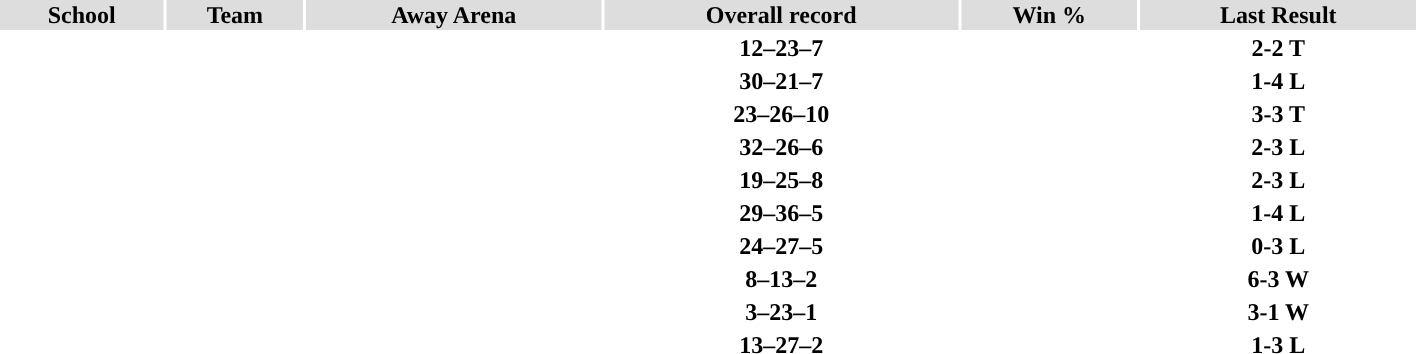<table width="75%">
<tr align="center"  bgcolor="#dddddd">
<th>School</th>
<th>Team</th>
<th>Away Arena</th>
<th>Overall record</th>
<th>Win %</th>
<th>Last Result</th>
</tr>
<tr align="center">
<td><strong><a href='#'></a></strong></td>
<td><strong><a href='#'></a></strong></td>
<td><strong><a href='#'></a> </strong></td>
<td><strong>12–23–7</strong></td>
<td><strong></strong></td>
<td><strong>2-2 T</strong></td>
</tr>
<tr align="center">
<td><strong><a href='#'></a></strong></td>
<td><strong><a href='#'></a></strong></td>
<td><strong><a href='#'></a> </strong></td>
<td><strong>30–21–7</strong></td>
<td><strong></strong></td>
<td><strong>1-4 L</strong></td>
</tr>
<tr align="center">
<td><strong><a href='#'></a></strong></td>
<td><strong><a href='#'></a></strong></td>
<td><strong><a href='#'></a> </strong></td>
<td><strong>23–26–10</strong></td>
<td><strong></strong></td>
<td><strong>3-3 T</strong></td>
</tr>
<tr align="center">
<td><strong><a href='#'></a></strong></td>
<td><strong><a href='#'></a></strong></td>
<td><strong><a href='#'></a> </strong></td>
<td><strong>32–26–6</strong></td>
<td><strong></strong></td>
<td><strong>2-3 L</strong></td>
</tr>
<tr align="center">
<td><strong><a href='#'></a></strong></td>
<td><strong><a href='#'></a></strong></td>
<td><strong><a href='#'></a></strong></td>
<td><strong>19–25–8</strong></td>
<td><strong></strong></td>
<td><strong>2-3 L</strong></td>
</tr>
<tr align="center">
<td><strong><a href='#'></a></strong></td>
<td><strong><a href='#'></a></strong></td>
<td><strong><a href='#'></a></strong></td>
<td><strong>29–36–5</strong></td>
<td><strong></strong></td>
<td><strong>1-4 L</strong></td>
</tr>
<tr align="center">
<td><strong><a href='#'></a></strong></td>
<td><strong><a href='#'></a></strong></td>
<td><strong><a href='#'></a></strong></td>
<td><strong>24–27–5</strong></td>
<td><strong></strong></td>
<td><strong>0-3 L</strong></td>
</tr>
<tr align="center">
<td><strong><a href='#'></a></strong></td>
<td><strong><a href='#'></a></strong></td>
<td><strong><a href='#'></a></strong></td>
<td><strong>8–13–2</strong></td>
<td><strong></strong></td>
<td><strong>6-3 W</strong></td>
</tr>
<tr align="center">
<td><strong><a href='#'></a></strong></td>
<td><strong><a href='#'></a></strong></td>
<td><strong><a href='#'></a></strong></td>
<td><strong>3–23–1</strong></td>
<td><strong></strong></td>
<td><strong>3-1 W</strong></td>
</tr>
<tr align="center">
<td><strong><a href='#'></a></strong></td>
<td><strong><a href='#'></a></strong></td>
<td><strong><a href='#'></a></strong></td>
<td><strong>13–27–2</strong></td>
<td><strong></strong></td>
<td><strong>1-3 L</strong></td>
</tr>
</table>
